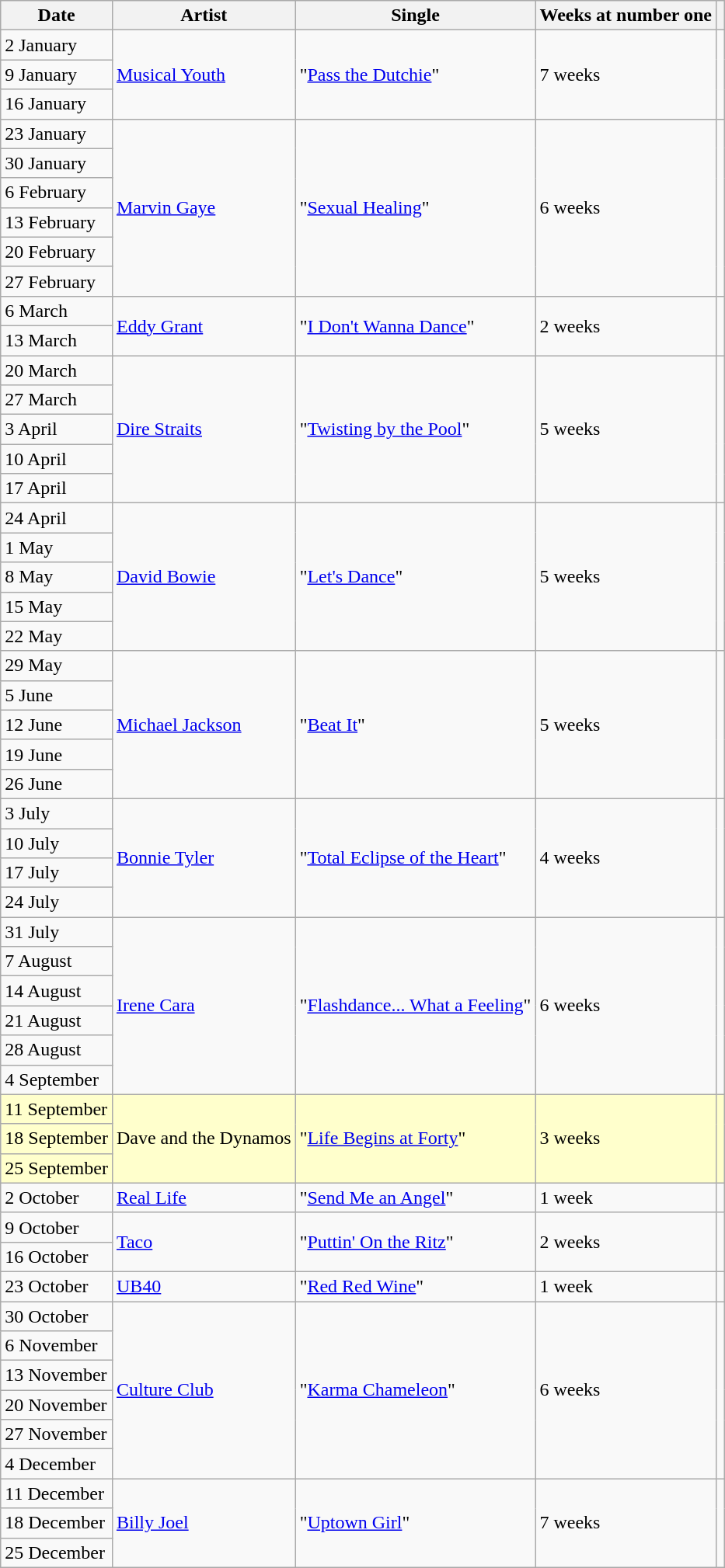<table class="wikitable">
<tr>
<th>Date</th>
<th>Artist</th>
<th>Single</th>
<th>Weeks at number one</th>
<th></th>
</tr>
<tr>
<td>2 January</td>
<td rowspan="3"><a href='#'>Musical Youth</a></td>
<td rowspan="3">"<a href='#'>Pass the Dutchie</a>"</td>
<td rowspan="3">7 weeks</td>
<td rowspan="3"></td>
</tr>
<tr>
<td>9 January</td>
</tr>
<tr>
<td>16 January</td>
</tr>
<tr>
<td>23 January</td>
<td rowspan="6"><a href='#'>Marvin Gaye</a></td>
<td rowspan="6">"<a href='#'>Sexual Healing</a>"</td>
<td rowspan="6">6 weeks</td>
<td rowspan="6"></td>
</tr>
<tr>
<td>30 January</td>
</tr>
<tr>
<td>6 February</td>
</tr>
<tr>
<td>13 February</td>
</tr>
<tr>
<td>20 February</td>
</tr>
<tr>
<td>27 February</td>
</tr>
<tr>
<td>6 March</td>
<td rowspan="2"><a href='#'>Eddy Grant</a></td>
<td rowspan="2">"<a href='#'>I Don't Wanna Dance</a>"</td>
<td rowspan="2">2 weeks</td>
<td rowspan="2"></td>
</tr>
<tr>
<td>13 March</td>
</tr>
<tr>
<td>20 March</td>
<td rowspan="5"><a href='#'>Dire Straits</a></td>
<td rowspan="5">"<a href='#'>Twisting by the Pool</a>"</td>
<td rowspan="5">5 weeks</td>
<td rowspan="5"></td>
</tr>
<tr>
<td>27 March</td>
</tr>
<tr>
<td>3 April</td>
</tr>
<tr>
<td>10 April</td>
</tr>
<tr>
<td>17 April</td>
</tr>
<tr>
<td>24 April</td>
<td rowspan="5"><a href='#'>David Bowie</a></td>
<td rowspan="5">"<a href='#'>Let's Dance</a>"</td>
<td rowspan="5">5 weeks</td>
<td rowspan="5"></td>
</tr>
<tr>
<td>1 May</td>
</tr>
<tr>
<td>8 May</td>
</tr>
<tr>
<td>15 May</td>
</tr>
<tr>
<td>22 May</td>
</tr>
<tr>
<td>29 May</td>
<td rowspan="5"><a href='#'>Michael Jackson</a></td>
<td rowspan="5">"<a href='#'>Beat It</a>"</td>
<td rowspan="5">5 weeks</td>
<td rowspan="5"></td>
</tr>
<tr>
<td>5 June</td>
</tr>
<tr>
<td>12 June</td>
</tr>
<tr>
<td>19 June</td>
</tr>
<tr>
<td>26 June</td>
</tr>
<tr>
<td>3 July</td>
<td rowspan="4"><a href='#'>Bonnie Tyler</a></td>
<td rowspan="4">"<a href='#'>Total Eclipse of the Heart</a>"</td>
<td rowspan="4">4 weeks</td>
<td rowspan="4"></td>
</tr>
<tr>
<td>10 July</td>
</tr>
<tr>
<td>17 July</td>
</tr>
<tr>
<td>24 July</td>
</tr>
<tr>
<td>31 July</td>
<td rowspan="6"><a href='#'>Irene Cara</a></td>
<td rowspan="6">"<a href='#'>Flashdance... What a Feeling</a>"</td>
<td rowspan="6">6 weeks</td>
<td rowspan="6"></td>
</tr>
<tr>
<td>7 August</td>
</tr>
<tr>
<td>14 August</td>
</tr>
<tr>
<td>21 August</td>
</tr>
<tr>
<td>28 August</td>
</tr>
<tr>
<td>4 September</td>
</tr>
<tr bgcolor="#FFFFCC">
<td>11 September</td>
<td rowspan="3">Dave and the Dynamos</td>
<td rowspan="3">"<a href='#'>Life Begins at Forty</a>"</td>
<td rowspan="3">3 weeks</td>
<td rowspan="3"></td>
</tr>
<tr bgcolor="#FFFFCC">
<td>18 September</td>
</tr>
<tr bgcolor="#FFFFCC">
<td>25 September</td>
</tr>
<tr>
<td>2 October</td>
<td><a href='#'>Real Life</a></td>
<td>"<a href='#'>Send Me an Angel</a>"</td>
<td>1 week</td>
<td></td>
</tr>
<tr>
<td>9 October</td>
<td rowspan="2"><a href='#'>Taco</a></td>
<td rowspan="2">"<a href='#'>Puttin' On the Ritz</a>"</td>
<td rowspan="2">2 weeks</td>
<td rowspan="2"></td>
</tr>
<tr>
<td>16 October</td>
</tr>
<tr>
<td>23 October</td>
<td><a href='#'>UB40</a></td>
<td>"<a href='#'>Red Red Wine</a>"</td>
<td>1 week</td>
<td></td>
</tr>
<tr>
<td>30 October</td>
<td rowspan="6"><a href='#'>Culture Club</a></td>
<td rowspan="6">"<a href='#'>Karma Chameleon</a>"</td>
<td rowspan="6">6 weeks</td>
<td rowspan="6"></td>
</tr>
<tr>
<td>6 November</td>
</tr>
<tr>
<td>13 November</td>
</tr>
<tr>
<td>20 November</td>
</tr>
<tr>
<td>27 November</td>
</tr>
<tr>
<td>4 December</td>
</tr>
<tr>
<td>11 December</td>
<td rowspan="3"><a href='#'>Billy Joel</a></td>
<td rowspan="3">"<a href='#'>Uptown Girl</a>"</td>
<td rowspan="3">7 weeks</td>
<td rowspan="3"></td>
</tr>
<tr>
<td>18 December</td>
</tr>
<tr>
<td>25 December</td>
</tr>
</table>
